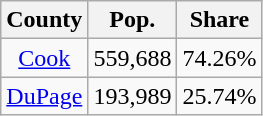<table class="wikitable sortable" style="text-align:center;">
<tr>
<th>County</th>
<th>Pop.</th>
<th>Share</th>
</tr>
<tr>
<td><a href='#'>Cook</a></td>
<td>559,688</td>
<td>74.26%</td>
</tr>
<tr>
<td><a href='#'>DuPage</a></td>
<td>193,989</td>
<td>25.74%</td>
</tr>
</table>
